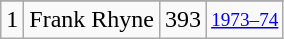<table class="wikitable">
<tr>
</tr>
<tr>
<td>1</td>
<td>Frank Rhyne</td>
<td>393</td>
<td style="font-size:80%;"><a href='#'>1973–74</a></td>
</tr>
</table>
